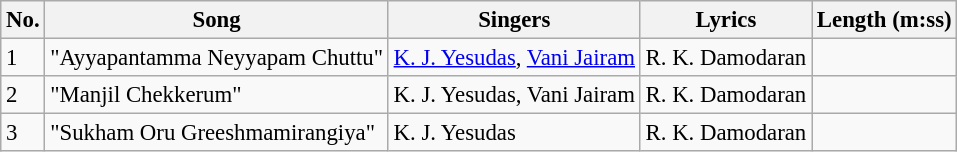<table class="wikitable" style="font-size:95%;">
<tr>
<th>No.</th>
<th>Song</th>
<th>Singers</th>
<th>Lyrics</th>
<th>Length (m:ss)</th>
</tr>
<tr>
<td>1</td>
<td>"Ayyapantamma Neyyapam Chuttu"</td>
<td><a href='#'>K. J. Yesudas</a>, <a href='#'>Vani Jairam</a></td>
<td>R. K. Damodaran</td>
<td></td>
</tr>
<tr>
<td>2</td>
<td>"Manjil Chekkerum"</td>
<td>K. J. Yesudas, Vani Jairam</td>
<td>R. K. Damodaran</td>
<td></td>
</tr>
<tr>
<td>3</td>
<td>"Sukham Oru Greeshmamirangiya"</td>
<td>K. J. Yesudas</td>
<td>R. K. Damodaran</td>
<td></td>
</tr>
</table>
